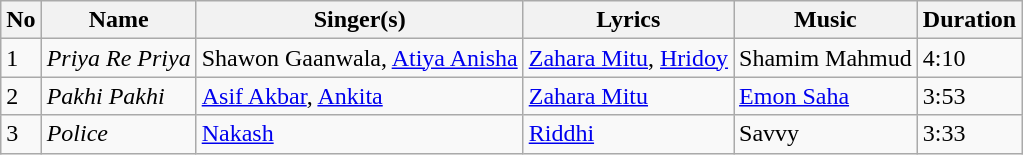<table class="wikitable">
<tr>
<th>No</th>
<th>Name</th>
<th>Singer(s)</th>
<th>Lyrics</th>
<th>Music</th>
<th>Duration</th>
</tr>
<tr>
<td>1</td>
<td><em>Priya Re Priya</em></td>
<td>Shawon Gaanwala, <a href='#'>Atiya Anisha</a></td>
<td><a href='#'>Zahara Mitu</a>, <a href='#'>Hridoy</a></td>
<td>Shamim Mahmud</td>
<td>4:10</td>
</tr>
<tr>
<td>2</td>
<td><em>Pakhi Pakhi</em></td>
<td><a href='#'>Asif Akbar</a>, <a href='#'>Ankita</a></td>
<td><a href='#'>Zahara Mitu</a></td>
<td><a href='#'>Emon Saha</a></td>
<td>3:53</td>
</tr>
<tr>
<td>3</td>
<td><em>Police</em></td>
<td><a href='#'>Nakash</a></td>
<td><a href='#'>Riddhi</a></td>
<td>Savvy</td>
<td>3:33</td>
</tr>
</table>
